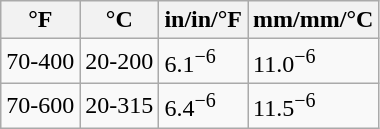<table class="wikitable">
<tr>
<th>°F</th>
<th>°C</th>
<th>in/in/°F</th>
<th>mm/mm/°C</th>
</tr>
<tr>
<td>70-400</td>
<td>20-200</td>
<td>6.1<sup>−6</sup></td>
<td>11.0<sup>−6</sup></td>
</tr>
<tr>
<td>70-600</td>
<td>20-315</td>
<td>6.4<sup>−6</sup></td>
<td>11.5<sup>−6</sup></td>
</tr>
</table>
